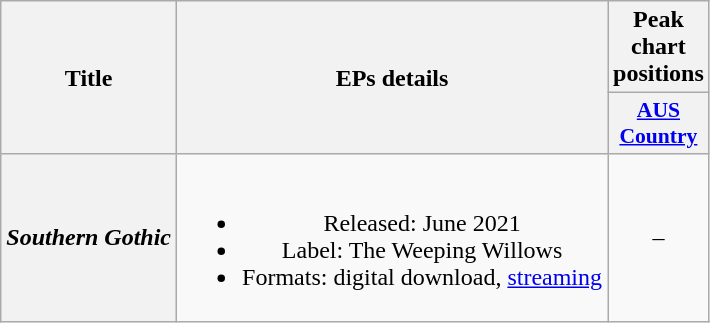<table class="wikitable plainrowheaders" style="text-align:center;">
<tr>
<th rowspan="2">Title</th>
<th rowspan="2">EPs details</th>
<th colspan="1">Peak chart positions</th>
</tr>
<tr>
<th scope="col" style="width:3em;font-size:90%;"><a href='#'>AUS<br>Country</a></th>
</tr>
<tr>
<th scope="row"><em>Southern Gothic</em></th>
<td><br><ul><li>Released: June 2021</li><li>Label: The Weeping Willows</li><li>Formats: digital download, <a href='#'>streaming</a></li></ul></td>
<td>–</td>
</tr>
</table>
